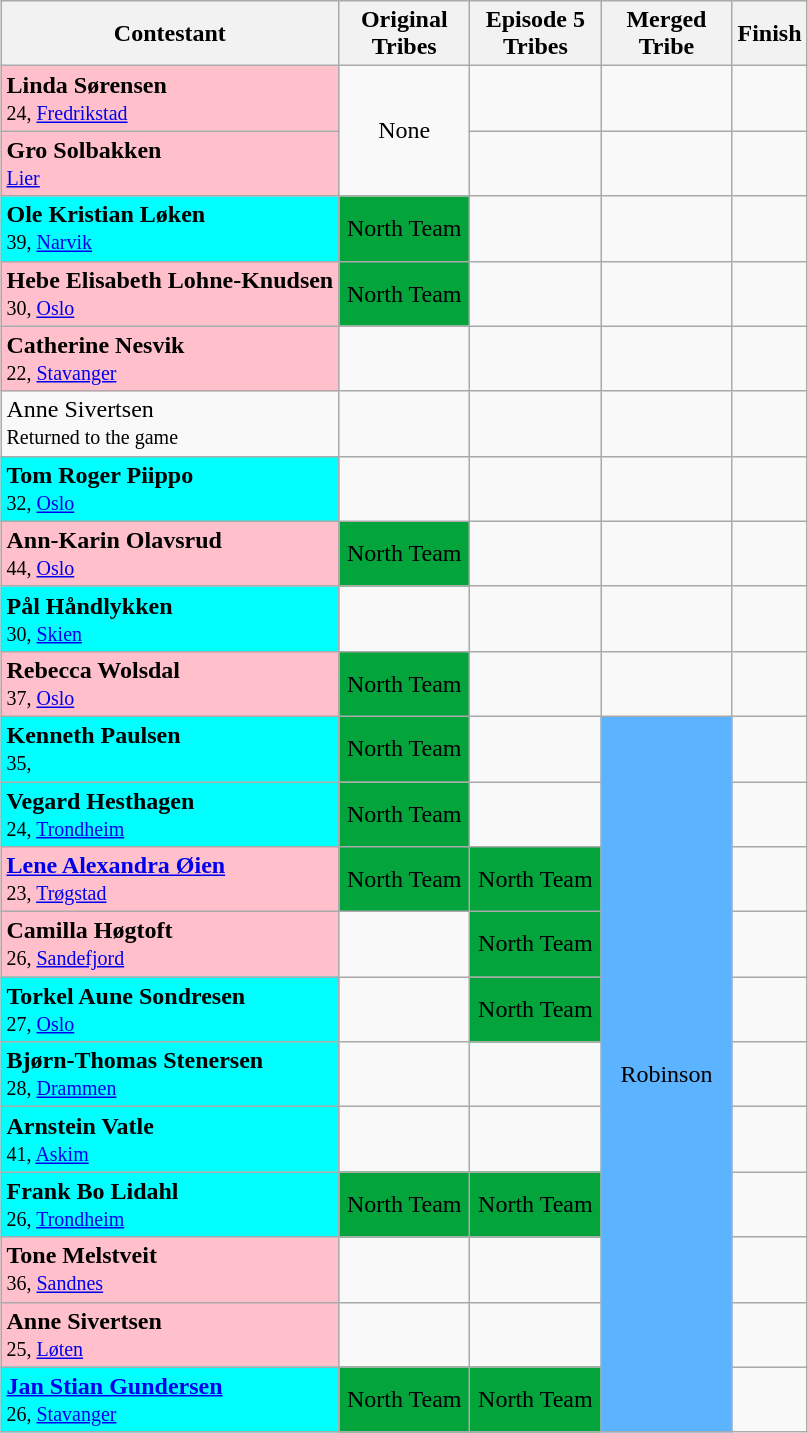<table class="wikitable" style="margin:auto; text-align:center">
<tr>
<th>Contestant</th>
<th width=80>Original<br>Tribes</th>
<th width=80>Episode 5<br>Tribes</th>
<th width=80>Merged<br>Tribe</th>
<th>Finish</th>
</tr>
<tr>
<td align="left" bgcolor="pink"><strong>Linda Sørensen</strong><br><small>24, <a href='#'>Fredrikstad</a></small></td>
<td rowspan=2>None</td>
<td></td>
<td></td>
<td></td>
</tr>
<tr>
<td align="left" bgcolor="pink"><strong>Gro Solbakken</strong><br><small> <a href='#'>Lier</a></small></td>
<td></td>
<td></td>
<td></td>
</tr>
<tr>
<td align="left" bgcolor="cyan"><strong>Ole Kristian Løken</strong><br><small>39, <a href='#'>Narvik</a></small></td>
<td bgcolor="#04a43c">North Team</td>
<td></td>
<td></td>
<td></td>
</tr>
<tr>
<td align="left" bgcolor="pink"><strong>Hebe Elisabeth Lohne-Knudsen</strong><br><small>30, <a href='#'>Oslo</a></small></td>
<td bgcolor="#04a43c">North Team</td>
<td></td>
<td></td>
<td></td>
</tr>
<tr>
<td align="left" bgcolor="pink"><strong>Catherine Nesvik</strong><br><small>22, <a href='#'>Stavanger</a></small></td>
<td></td>
<td></td>
<td></td>
<td></td>
</tr>
<tr>
<td align="left">Anne Sivertsen<br><small>Returned to the game</small></td>
<td></td>
<td></td>
<td></td>
<td></td>
</tr>
<tr>
<td align="left" bgcolor="cyan"><strong>Tom Roger Piippo</strong><br><small>32, <a href='#'>Oslo</a></small></td>
<td></td>
<td></td>
<td></td>
<td></td>
</tr>
<tr>
<td align="left" bgcolor="pink"><strong>Ann-Karin Olavsrud</strong><br><small>44, <a href='#'>Oslo</a></small></td>
<td bgcolor="#04a43c">North Team</td>
<td></td>
<td></td>
<td></td>
</tr>
<tr>
<td align="left" bgcolor="cyan"><strong>Pål Håndlykken</strong><br><small>30, <a href='#'>Skien</a></small></td>
<td></td>
<td></td>
<td></td>
<td></td>
</tr>
<tr>
<td align="left" bgcolor="pink"><strong>Rebecca Wolsdal</strong><br><small>37, <a href='#'>Oslo</a></small></td>
<td bgcolor="#04a43c">North Team</td>
<td></td>
<td></td>
<td></td>
</tr>
<tr>
<td align="left" bgcolor="cyan"><strong>Kenneth Paulsen</strong><br><small>35,</small></td>
<td bgcolor="#04a43c">North Team</td>
<td></td>
<td align="center" bgcolor="#5CB3FF" rowspan=11>Robinson</td>
<td></td>
</tr>
<tr>
<td align="left" bgcolor="cyan"><strong>Vegard Hesthagen</strong><br><small>24, <a href='#'>Trondheim</a></small></td>
<td bgcolor="#04a43c">North Team</td>
<td></td>
<td></td>
</tr>
<tr>
<td align="left" bgcolor="pink"><strong><a href='#'>Lene Alexandra Øien</a></strong><br><small>23, <a href='#'>Trøgstad</a></small></td>
<td bgcolor="#04a43c">North Team</td>
<td bgcolor="#04a43c">North Team</td>
<td></td>
</tr>
<tr>
<td align="left" bgcolor="pink"><strong>Camilla Høgtoft</strong><br><small>26, <a href='#'>Sandefjord</a></small></td>
<td></td>
<td bgcolor="#04a43c">North Team</td>
<td></td>
</tr>
<tr>
<td align="left" bgcolor="cyan"><strong>Torkel Aune Sondresen</strong><br><small>27, <a href='#'>Oslo</a></small></td>
<td></td>
<td bgcolor="#04a43c">North Team</td>
<td></td>
</tr>
<tr>
<td align="left" bgcolor="cyan"><strong>Bjørn-Thomas Stenersen</strong><br><small>28, <a href='#'>Drammen</a></small></td>
<td></td>
<td></td>
<td></td>
</tr>
<tr>
<td align="left" bgcolor="cyan"><strong>Arnstein Vatle</strong><br><small>41, <a href='#'>Askim</a></small></td>
<td></td>
<td></td>
<td></td>
</tr>
<tr>
<td align="left" bgcolor="cyan"><strong>Frank Bo Lidahl</strong><br><small>26, <a href='#'>Trondheim</a></small></td>
<td bgcolor="#04a43c">North Team</td>
<td bgcolor="#04a43c">North Team</td>
<td></td>
</tr>
<tr>
<td align="left" bgcolor="pink"><strong>Tone Melstveit</strong><br><small>36, <a href='#'>Sandnes</a></small></td>
<td></td>
<td></td>
<td></td>
</tr>
<tr>
<td align="left" bgcolor="pink"><strong>Anne Sivertsen</strong><br><small>25, <a href='#'>Løten</a></small></td>
<td></td>
<td></td>
<td></td>
</tr>
<tr>
<td align="left" bgcolor="cyan"><strong><a href='#'>Jan Stian Gundersen</a></strong><br><small>26, <a href='#'>Stavanger</a></small></td>
<td bgcolor="#04a43c">North Team</td>
<td bgcolor="#04a43c">North Team</td>
<td></td>
</tr>
</table>
